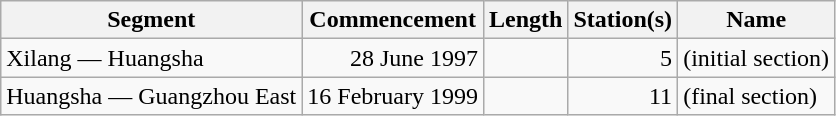<table class="wikitable" style="border-collapse: collapse; text-align: right;">
<tr>
<th>Segment</th>
<th>Commencement</th>
<th>Length</th>
<th>Station(s)</th>
<th>Name</th>
</tr>
<tr>
<td style="text-align: left;">Xilang — Huangsha</td>
<td>28 June 1997</td>
<td></td>
<td>5</td>
<td style="text-align: left;">(initial section)</td>
</tr>
<tr>
<td style="text-align: left;">Huangsha — Guangzhou East</td>
<td>16 February 1999</td>
<td></td>
<td>11</td>
<td style="text-align: left;">(final section)</td>
</tr>
</table>
